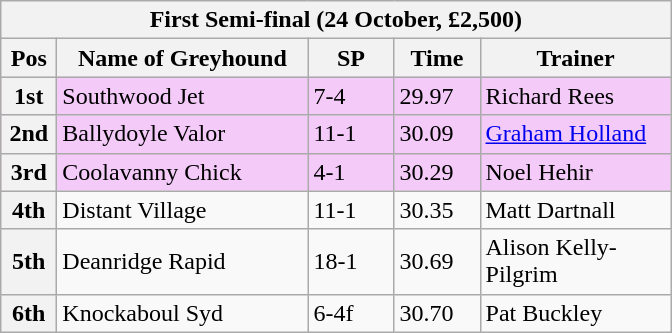<table class="wikitable">
<tr>
<th colspan="6">First Semi-final (24 October, £2,500)</th>
</tr>
<tr>
<th width=30>Pos</th>
<th width=160>Name of Greyhound</th>
<th width=50>SP</th>
<th width=50>Time</th>
<th width=120>Trainer</th>
</tr>
<tr style="background: #f4caf9;">
<th>1st</th>
<td>Southwood Jet</td>
<td>7-4</td>
<td>29.97</td>
<td>Richard Rees</td>
</tr>
<tr style="background: #f4caf9;">
<th>2nd</th>
<td>Ballydoyle Valor</td>
<td>11-1</td>
<td>30.09</td>
<td><a href='#'>Graham Holland</a></td>
</tr>
<tr style="background: #f4caf9;">
<th>3rd</th>
<td>Coolavanny Chick</td>
<td>4-1</td>
<td>30.29</td>
<td>Noel Hehir</td>
</tr>
<tr>
<th>4th</th>
<td>Distant Village</td>
<td>11-1</td>
<td>30.35</td>
<td>Matt Dartnall</td>
</tr>
<tr>
<th>5th</th>
<td>Deanridge Rapid</td>
<td>18-1</td>
<td>30.69</td>
<td>Alison Kelly-Pilgrim</td>
</tr>
<tr>
<th>6th</th>
<td>Knockaboul Syd</td>
<td>6-4f</td>
<td>30.70</td>
<td>Pat Buckley</td>
</tr>
</table>
